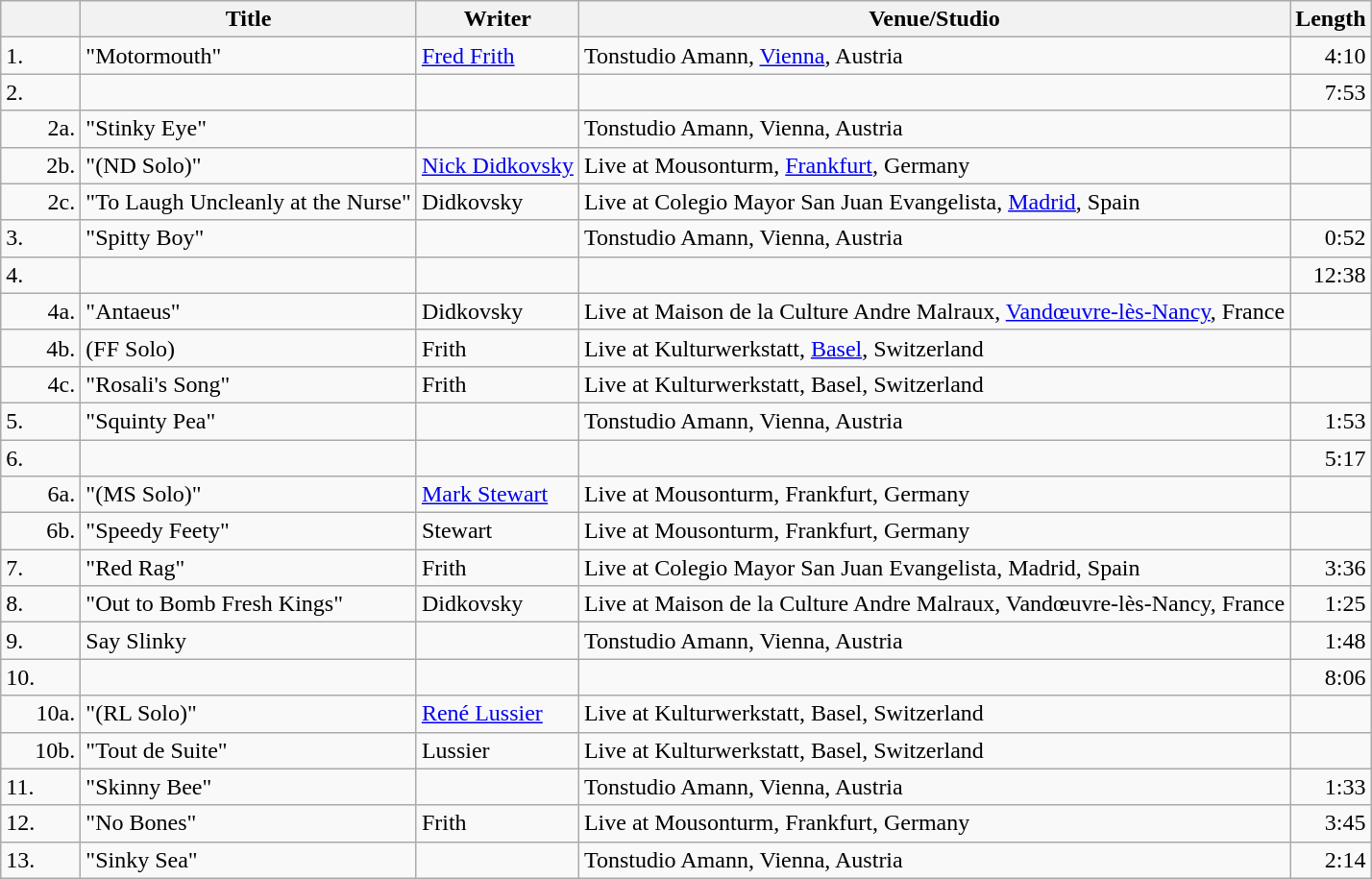<table class="wikitable">
<tr>
<th style="width: 3em;"></th>
<th>Title</th>
<th>Writer</th>
<th>Venue/Studio</th>
<th>Length</th>
</tr>
<tr>
<td>1.</td>
<td>"Motormouth"</td>
<td><a href='#'>Fred Frith</a></td>
<td>Tonstudio Amann, <a href='#'>Vienna</a>, Austria</td>
<td style="text-align: right;">4:10</td>
</tr>
<tr>
<td>2.</td>
<td></td>
<td></td>
<td></td>
<td style="text-align: right;">7:53</td>
</tr>
<tr>
<td style="text-align: right;">2a.</td>
<td>"Stinky Eye"</td>
<td></td>
<td>Tonstudio Amann, Vienna, Austria</td>
<td></td>
</tr>
<tr>
<td style="text-align: right;">2b.</td>
<td>"(ND Solo)"</td>
<td><a href='#'>Nick Didkovsky</a></td>
<td>Live at Mousonturm, <a href='#'>Frankfurt</a>, Germany</td>
<td></td>
</tr>
<tr>
<td style="text-align: right;">2c.</td>
<td>"To Laugh Uncleanly at the Nurse"</td>
<td>Didkovsky</td>
<td>Live at Colegio Mayor San Juan Evangelista, <a href='#'>Madrid</a>, Spain</td>
<td></td>
</tr>
<tr>
<td>3.</td>
<td>"Spitty Boy"</td>
<td></td>
<td>Tonstudio Amann, Vienna, Austria</td>
<td style="text-align: right;">0:52</td>
</tr>
<tr>
<td>4.</td>
<td></td>
<td></td>
<td></td>
<td style="text-align: right;">12:38</td>
</tr>
<tr>
<td style="text-align: right;">4a.</td>
<td>"Antaeus"</td>
<td>Didkovsky</td>
<td>Live at Maison de la Culture Andre Malraux, <a href='#'>Vandœuvre-lès-Nancy</a>, France</td>
<td></td>
</tr>
<tr>
<td style="text-align: right;">4b.</td>
<td>(FF Solo)</td>
<td>Frith</td>
<td>Live at Kulturwerkstatt, <a href='#'>Basel</a>, Switzerland</td>
<td></td>
</tr>
<tr>
<td style="text-align: right;">4c.</td>
<td>"Rosali's Song"</td>
<td>Frith</td>
<td>Live at Kulturwerkstatt, Basel, Switzerland</td>
<td></td>
</tr>
<tr>
<td>5.</td>
<td>"Squinty Pea"</td>
<td></td>
<td>Tonstudio Amann, Vienna, Austria</td>
<td style="text-align: right;">1:53</td>
</tr>
<tr>
<td>6.</td>
<td></td>
<td></td>
<td></td>
<td style="text-align: right;">5:17</td>
</tr>
<tr>
<td style="text-align: right;">6a.</td>
<td>"(MS Solo)"</td>
<td><a href='#'>Mark Stewart</a></td>
<td>Live at Mousonturm, Frankfurt, Germany</td>
<td></td>
</tr>
<tr>
<td style="text-align: right;">6b.</td>
<td>"Speedy Feety"</td>
<td>Stewart</td>
<td>Live at Mousonturm, Frankfurt, Germany</td>
<td></td>
</tr>
<tr>
<td>7.</td>
<td>"Red Rag"</td>
<td>Frith</td>
<td>Live at Colegio Mayor San Juan Evangelista, Madrid, Spain</td>
<td style="text-align: right;">3:36</td>
</tr>
<tr>
<td>8.</td>
<td>"Out to Bomb Fresh Kings"</td>
<td>Didkovsky</td>
<td>Live at Maison de la Culture Andre Malraux, Vandœuvre-lès-Nancy, France</td>
<td style="text-align: right;">1:25</td>
</tr>
<tr>
<td>9.</td>
<td>Say Slinky</td>
<td></td>
<td>Tonstudio Amann, Vienna, Austria</td>
<td style="text-align: right;">1:48</td>
</tr>
<tr>
<td>10.</td>
<td></td>
<td></td>
<td></td>
<td style="text-align: right;">8:06</td>
</tr>
<tr>
<td style="text-align: right;">10a.</td>
<td>"(RL Solo)"</td>
<td><a href='#'>René Lussier</a></td>
<td>Live at Kulturwerkstatt, Basel, Switzerland</td>
<td></td>
</tr>
<tr>
<td style="text-align: right;">10b.</td>
<td>"Tout de Suite"</td>
<td>Lussier</td>
<td>Live at Kulturwerkstatt, Basel, Switzerland</td>
<td></td>
</tr>
<tr>
<td>11.</td>
<td>"Skinny Bee"</td>
<td></td>
<td>Tonstudio Amann, Vienna, Austria</td>
<td style="text-align: right;">1:33</td>
</tr>
<tr>
<td>12.</td>
<td>"No Bones"</td>
<td>Frith</td>
<td>Live at Mousonturm, Frankfurt, Germany</td>
<td style="text-align: right;">3:45</td>
</tr>
<tr>
<td>13.</td>
<td>"Sinky Sea"</td>
<td></td>
<td>Tonstudio Amann, Vienna, Austria</td>
<td style="text-align: right;">2:14</td>
</tr>
</table>
